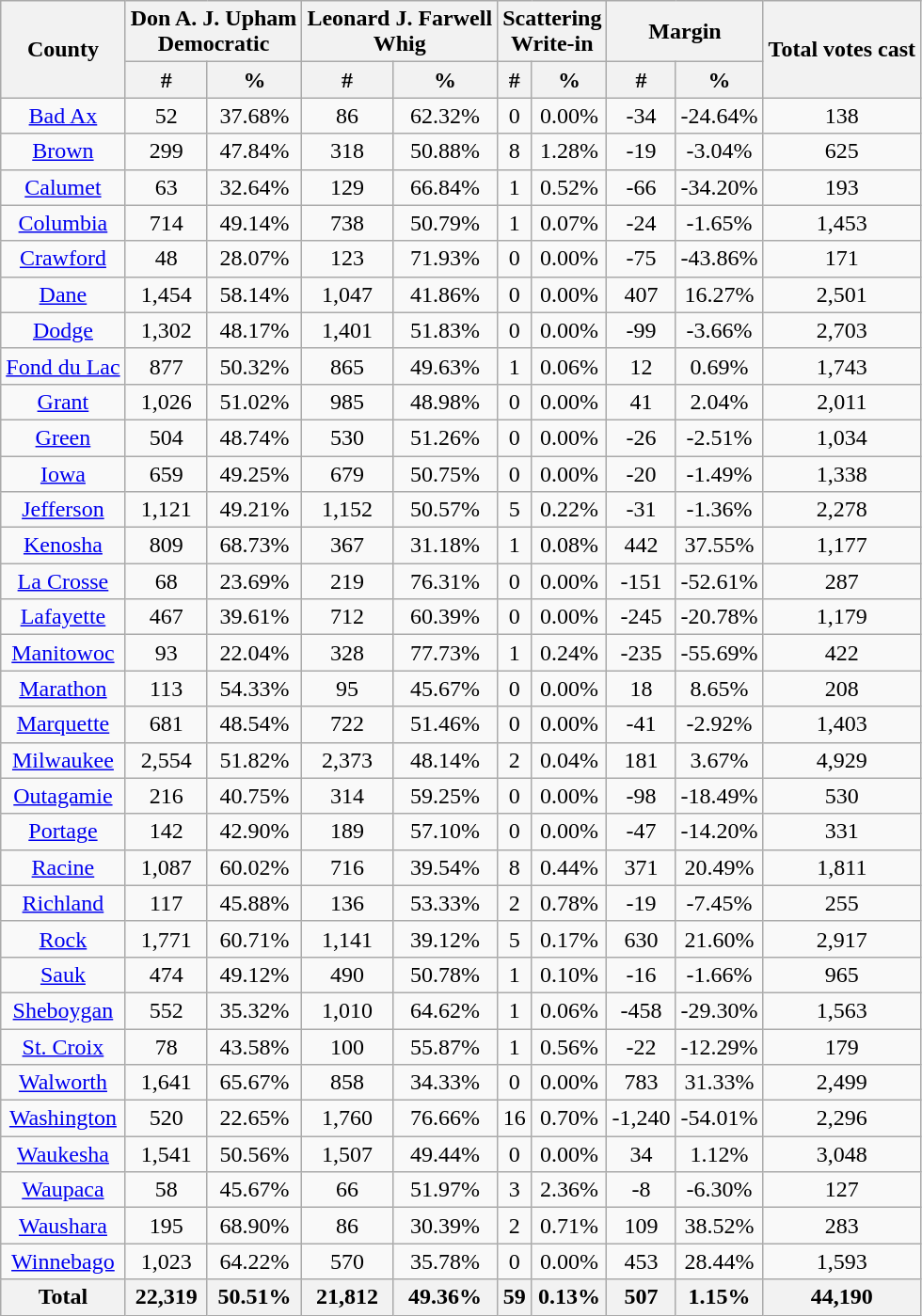<table class="wikitable sortable" style="text-align:center">
<tr>
<th rowspan="2" style="text-align:center;">County</th>
<th colspan="2" style="text-align:center;">Don A. J. Upham<br>Democratic</th>
<th colspan="2" style="text-align:center;">Leonard J. Farwell<br>Whig</th>
<th colspan="2" style="text-align:center;">Scattering<br>Write-in</th>
<th colspan="2" style="text-align:center;">Margin</th>
<th rowspan="2" style="text-align:center;">Total votes cast</th>
</tr>
<tr>
<th style="text-align:center;" data-sort-type="number">#</th>
<th style="text-align:center;" data-sort-type="number">%</th>
<th style="text-align:center;" data-sort-type="number">#</th>
<th style="text-align:center;" data-sort-type="number">%</th>
<th style="text-align:center;" data-sort-type="number">#</th>
<th style="text-align:center;" data-sort-type="number">%</th>
<th style="text-align:center;" data-sort-type="number">#</th>
<th style="text-align:center;" data-sort-type="number">%</th>
</tr>
<tr style="text-align:center;">
<td><a href='#'>Bad Ax</a></td>
<td>52</td>
<td>37.68%</td>
<td>86</td>
<td>62.32%</td>
<td>0</td>
<td>0.00%</td>
<td>-34</td>
<td>-24.64%</td>
<td>138</td>
</tr>
<tr style="text-align:center;">
<td><a href='#'>Brown</a></td>
<td>299</td>
<td>47.84%</td>
<td>318</td>
<td>50.88%</td>
<td>8</td>
<td>1.28%</td>
<td>-19</td>
<td>-3.04%</td>
<td>625</td>
</tr>
<tr style="text-align:center;">
<td><a href='#'>Calumet</a></td>
<td>63</td>
<td>32.64%</td>
<td>129</td>
<td>66.84%</td>
<td>1</td>
<td>0.52%</td>
<td>-66</td>
<td>-34.20%</td>
<td>193</td>
</tr>
<tr style="text-align:center;">
<td><a href='#'>Columbia</a></td>
<td>714</td>
<td>49.14%</td>
<td>738</td>
<td>50.79%</td>
<td>1</td>
<td>0.07%</td>
<td>-24</td>
<td>-1.65%</td>
<td>1,453</td>
</tr>
<tr style="text-align:center;">
<td><a href='#'>Crawford</a></td>
<td>48</td>
<td>28.07%</td>
<td>123</td>
<td>71.93%</td>
<td>0</td>
<td>0.00%</td>
<td>-75</td>
<td>-43.86%</td>
<td>171</td>
</tr>
<tr style="text-align:center;">
<td><a href='#'>Dane</a></td>
<td>1,454</td>
<td>58.14%</td>
<td>1,047</td>
<td>41.86%</td>
<td>0</td>
<td>0.00%</td>
<td>407</td>
<td>16.27%</td>
<td>2,501</td>
</tr>
<tr style="text-align:center;">
<td><a href='#'>Dodge</a></td>
<td>1,302</td>
<td>48.17%</td>
<td>1,401</td>
<td>51.83%</td>
<td>0</td>
<td>0.00%</td>
<td>-99</td>
<td>-3.66%</td>
<td>2,703</td>
</tr>
<tr style="text-align:center;">
<td><a href='#'>Fond du Lac</a></td>
<td>877</td>
<td>50.32%</td>
<td>865</td>
<td>49.63%</td>
<td>1</td>
<td>0.06%</td>
<td>12</td>
<td>0.69%</td>
<td>1,743</td>
</tr>
<tr style="text-align:center;">
<td><a href='#'>Grant</a></td>
<td>1,026</td>
<td>51.02%</td>
<td>985</td>
<td>48.98%</td>
<td>0</td>
<td>0.00%</td>
<td>41</td>
<td>2.04%</td>
<td>2,011</td>
</tr>
<tr style="text-align:center;">
<td><a href='#'>Green</a></td>
<td>504</td>
<td>48.74%</td>
<td>530</td>
<td>51.26%</td>
<td>0</td>
<td>0.00%</td>
<td>-26</td>
<td>-2.51%</td>
<td>1,034</td>
</tr>
<tr style="text-align:center;">
<td><a href='#'>Iowa</a></td>
<td>659</td>
<td>49.25%</td>
<td>679</td>
<td>50.75%</td>
<td>0</td>
<td>0.00%</td>
<td>-20</td>
<td>-1.49%</td>
<td>1,338</td>
</tr>
<tr style="text-align:center;">
<td><a href='#'>Jefferson</a></td>
<td>1,121</td>
<td>49.21%</td>
<td>1,152</td>
<td>50.57%</td>
<td>5</td>
<td>0.22%</td>
<td>-31</td>
<td>-1.36%</td>
<td>2,278</td>
</tr>
<tr style="text-align:center;">
<td><a href='#'>Kenosha</a></td>
<td>809</td>
<td>68.73%</td>
<td>367</td>
<td>31.18%</td>
<td>1</td>
<td>0.08%</td>
<td>442</td>
<td>37.55%</td>
<td>1,177</td>
</tr>
<tr style="text-align:center;">
<td><a href='#'>La Crosse</a></td>
<td>68</td>
<td>23.69%</td>
<td>219</td>
<td>76.31%</td>
<td>0</td>
<td>0.00%</td>
<td>-151</td>
<td>-52.61%</td>
<td>287</td>
</tr>
<tr style="text-align:center;">
<td><a href='#'>Lafayette</a></td>
<td>467</td>
<td>39.61%</td>
<td>712</td>
<td>60.39%</td>
<td>0</td>
<td>0.00%</td>
<td>-245</td>
<td>-20.78%</td>
<td>1,179</td>
</tr>
<tr style="text-align:center;">
<td><a href='#'>Manitowoc</a></td>
<td>93</td>
<td>22.04%</td>
<td>328</td>
<td>77.73%</td>
<td>1</td>
<td>0.24%</td>
<td>-235</td>
<td>-55.69%</td>
<td>422</td>
</tr>
<tr style="text-align:center;">
<td><a href='#'>Marathon</a></td>
<td>113</td>
<td>54.33%</td>
<td>95</td>
<td>45.67%</td>
<td>0</td>
<td>0.00%</td>
<td>18</td>
<td>8.65%</td>
<td>208</td>
</tr>
<tr style="text-align:center;">
<td><a href='#'>Marquette</a></td>
<td>681</td>
<td>48.54%</td>
<td>722</td>
<td>51.46%</td>
<td>0</td>
<td>0.00%</td>
<td>-41</td>
<td>-2.92%</td>
<td>1,403</td>
</tr>
<tr style="text-align:center;">
<td><a href='#'>Milwaukee</a></td>
<td>2,554</td>
<td>51.82%</td>
<td>2,373</td>
<td>48.14%</td>
<td>2</td>
<td>0.04%</td>
<td>181</td>
<td>3.67%</td>
<td>4,929</td>
</tr>
<tr style="text-align:center;">
<td><a href='#'>Outagamie</a></td>
<td>216</td>
<td>40.75%</td>
<td>314</td>
<td>59.25%</td>
<td>0</td>
<td>0.00%</td>
<td>-98</td>
<td>-18.49%</td>
<td>530</td>
</tr>
<tr style="text-align:center;">
<td><a href='#'>Portage</a></td>
<td>142</td>
<td>42.90%</td>
<td>189</td>
<td>57.10%</td>
<td>0</td>
<td>0.00%</td>
<td>-47</td>
<td>-14.20%</td>
<td>331</td>
</tr>
<tr style="text-align:center;">
<td><a href='#'>Racine</a></td>
<td>1,087</td>
<td>60.02%</td>
<td>716</td>
<td>39.54%</td>
<td>8</td>
<td>0.44%</td>
<td>371</td>
<td>20.49%</td>
<td>1,811</td>
</tr>
<tr style="text-align:center;">
<td><a href='#'>Richland</a></td>
<td>117</td>
<td>45.88%</td>
<td>136</td>
<td>53.33%</td>
<td>2</td>
<td>0.78%</td>
<td>-19</td>
<td>-7.45%</td>
<td>255</td>
</tr>
<tr style="text-align:center;">
<td><a href='#'>Rock</a></td>
<td>1,771</td>
<td>60.71%</td>
<td>1,141</td>
<td>39.12%</td>
<td>5</td>
<td>0.17%</td>
<td>630</td>
<td>21.60%</td>
<td>2,917</td>
</tr>
<tr style="text-align:center;">
<td><a href='#'>Sauk</a></td>
<td>474</td>
<td>49.12%</td>
<td>490</td>
<td>50.78%</td>
<td>1</td>
<td>0.10%</td>
<td>-16</td>
<td>-1.66%</td>
<td>965</td>
</tr>
<tr style="text-align:center;">
<td><a href='#'>Sheboygan</a></td>
<td>552</td>
<td>35.32%</td>
<td>1,010</td>
<td>64.62%</td>
<td>1</td>
<td>0.06%</td>
<td>-458</td>
<td>-29.30%</td>
<td>1,563</td>
</tr>
<tr style="text-align:center;">
<td><a href='#'>St. Croix</a></td>
<td>78</td>
<td>43.58%</td>
<td>100</td>
<td>55.87%</td>
<td>1</td>
<td>0.56%</td>
<td>-22</td>
<td>-12.29%</td>
<td>179</td>
</tr>
<tr style="text-align:center;">
<td><a href='#'>Walworth</a></td>
<td>1,641</td>
<td>65.67%</td>
<td>858</td>
<td>34.33%</td>
<td>0</td>
<td>0.00%</td>
<td>783</td>
<td>31.33%</td>
<td>2,499</td>
</tr>
<tr style="text-align:center;">
<td><a href='#'>Washington</a></td>
<td>520</td>
<td>22.65%</td>
<td>1,760</td>
<td>76.66%</td>
<td>16</td>
<td>0.70%</td>
<td>-1,240</td>
<td>-54.01%</td>
<td>2,296</td>
</tr>
<tr style="text-align:center;">
<td><a href='#'>Waukesha</a></td>
<td>1,541</td>
<td>50.56%</td>
<td>1,507</td>
<td>49.44%</td>
<td>0</td>
<td>0.00%</td>
<td>34</td>
<td>1.12%</td>
<td>3,048</td>
</tr>
<tr style="text-align:center;">
<td><a href='#'>Waupaca</a></td>
<td>58</td>
<td>45.67%</td>
<td>66</td>
<td>51.97%</td>
<td>3</td>
<td>2.36%</td>
<td>-8</td>
<td>-6.30%</td>
<td>127</td>
</tr>
<tr style="text-align:center;">
<td><a href='#'>Waushara</a></td>
<td>195</td>
<td>68.90%</td>
<td>86</td>
<td>30.39%</td>
<td>2</td>
<td>0.71%</td>
<td>109</td>
<td>38.52%</td>
<td>283</td>
</tr>
<tr style="text-align:center;">
<td><a href='#'>Winnebago</a></td>
<td>1,023</td>
<td>64.22%</td>
<td>570</td>
<td>35.78%</td>
<td>0</td>
<td>0.00%</td>
<td>453</td>
<td>28.44%</td>
<td>1,593</td>
</tr>
<tr>
<th>Total</th>
<th>22,319</th>
<th>50.51%</th>
<th>21,812</th>
<th>49.36%</th>
<th>59</th>
<th>0.13%</th>
<th>507</th>
<th>1.15%</th>
<th>44,190</th>
</tr>
</table>
